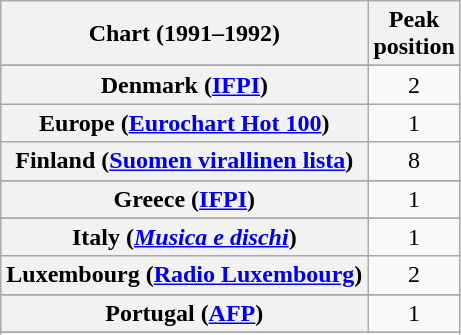<table class="wikitable sortable plainrowheaders" style="text-align:center">
<tr>
<th scope="col">Chart (1991–1992)</th>
<th scope="col">Peak<br>position</th>
</tr>
<tr>
</tr>
<tr>
</tr>
<tr>
</tr>
<tr>
</tr>
<tr>
</tr>
<tr>
<th scope="row">Denmark (<a href='#'>IFPI</a>)</th>
<td>2</td>
</tr>
<tr>
<th scope="row">Europe (<a href='#'>Eurochart Hot 100</a>)</th>
<td>1</td>
</tr>
<tr>
<th scope="row">Finland (<a href='#'>Suomen virallinen lista</a>)</th>
<td>8</td>
</tr>
<tr>
</tr>
<tr>
</tr>
<tr>
<th scope="row">Greece (<a href='#'>IFPI</a>)</th>
<td>1</td>
</tr>
<tr>
</tr>
<tr>
<th scope="row">Italy (<em><a href='#'>Musica e dischi</a></em>)</th>
<td>1</td>
</tr>
<tr>
<th scope="row">Luxembourg (<a href='#'>Radio Luxembourg</a>)</th>
<td align="center">2</td>
</tr>
<tr>
</tr>
<tr>
</tr>
<tr>
</tr>
<tr>
</tr>
<tr>
<th scope="row">Portugal (<a href='#'>AFP</a>)</th>
<td>1</td>
</tr>
<tr>
</tr>
<tr>
</tr>
<tr>
</tr>
<tr>
</tr>
<tr>
</tr>
</table>
